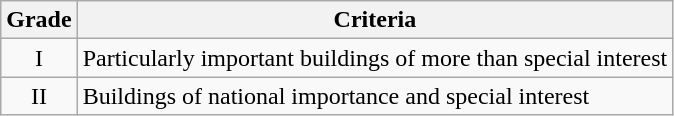<table class="wikitable">
<tr>
<th>Grade</th>
<th>Criteria</th>
</tr>
<tr>
<td align="center" >I</td>
<td>Particularly important buildings of more than special interest</td>
</tr>
<tr>
<td align="center" >II</td>
<td>Buildings of national importance and special interest</td>
</tr>
</table>
